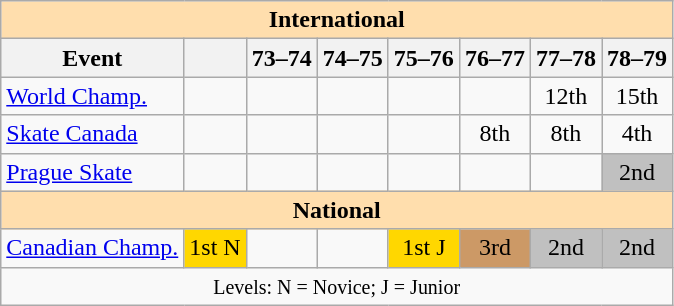<table class="wikitable" style="text-align:center">
<tr>
<th style="background-color: #ffdead; " colspan=8 align=center>International</th>
</tr>
<tr>
<th>Event</th>
<th></th>
<th>73–74</th>
<th>74–75</th>
<th>75–76</th>
<th>76–77</th>
<th>77–78</th>
<th>78–79</th>
</tr>
<tr>
<td align=left><a href='#'>World Champ.</a></td>
<td></td>
<td></td>
<td></td>
<td></td>
<td></td>
<td>12th</td>
<td>15th</td>
</tr>
<tr>
<td align=left><a href='#'>Skate Canada</a></td>
<td></td>
<td></td>
<td></td>
<td></td>
<td>8th</td>
<td>8th</td>
<td>4th</td>
</tr>
<tr>
<td align=left><a href='#'>Prague Skate</a></td>
<td></td>
<td></td>
<td></td>
<td></td>
<td></td>
<td></td>
<td bgcolor=silver>2nd</td>
</tr>
<tr>
<th style="background-color: #ffdead; " colspan=8 align=center>National</th>
</tr>
<tr>
<td align=left><a href='#'>Canadian Champ.</a></td>
<td bgcolor=gold>1st N</td>
<td></td>
<td></td>
<td bgcolor=gold>1st J</td>
<td bgcolor=cc9966>3rd</td>
<td bgcolor=silver>2nd</td>
<td bgcolor=silver>2nd</td>
</tr>
<tr>
<td colspan=8 align=center><small> Levels: N = Novice; J = Junior </small></td>
</tr>
</table>
